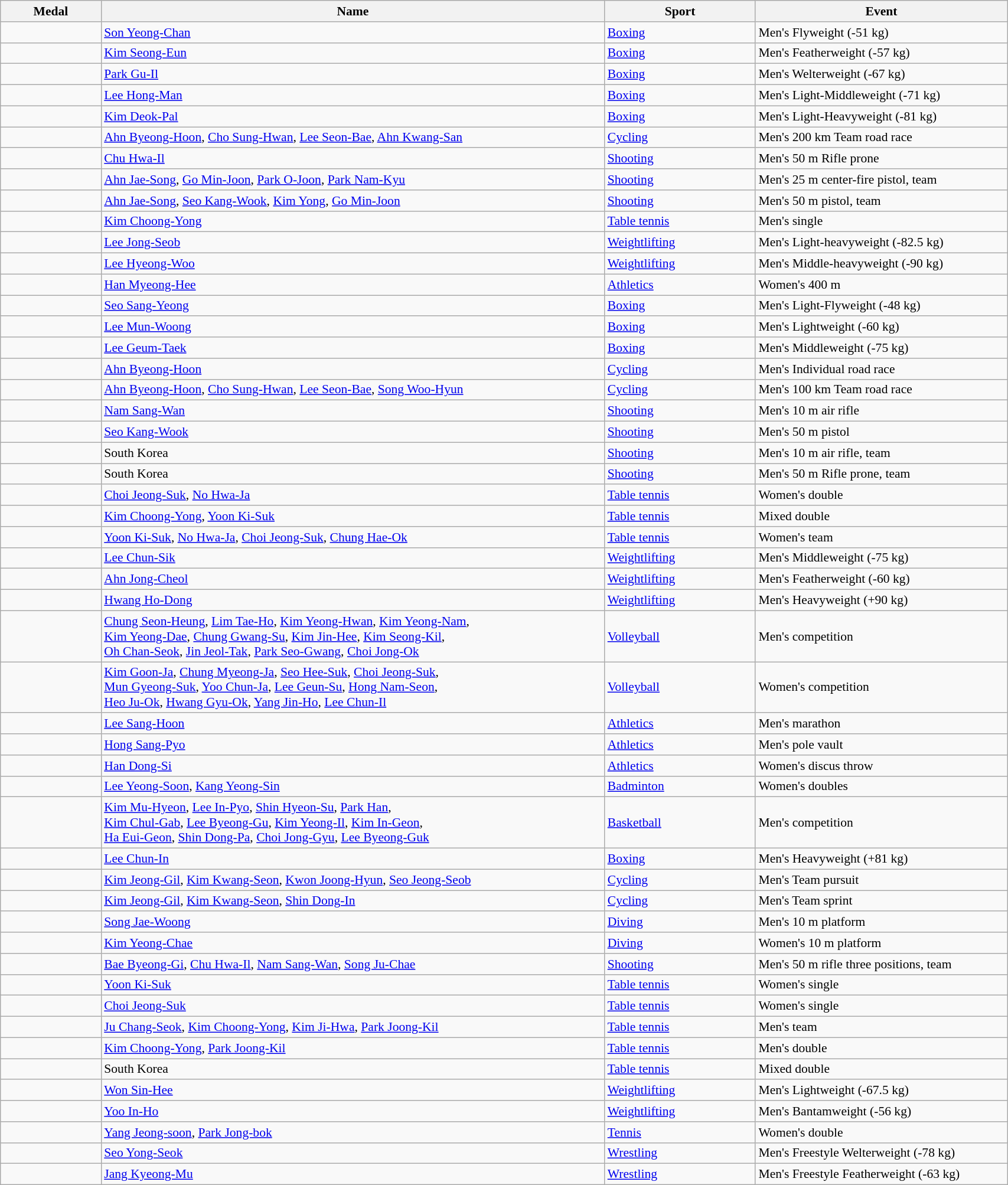<table class="wikitable sortable" style="width:90%; font-size:90%">
<tr>
<th width=10%>Medal</th>
<th width=50%>Name</th>
<th width=15%>Sport</th>
<th width=25%>Event</th>
</tr>
<tr>
<td></td>
<td><a href='#'>Son Yeong-Chan</a></td>
<td><a href='#'>Boxing</a></td>
<td>Men's Flyweight (-51 kg)</td>
</tr>
<tr>
<td></td>
<td><a href='#'>Kim Seong-Eun</a></td>
<td><a href='#'>Boxing</a></td>
<td>Men's Featherweight (-57 kg)</td>
</tr>
<tr>
<td></td>
<td><a href='#'>Park Gu-Il</a></td>
<td><a href='#'>Boxing</a></td>
<td>Men's Welterweight (-67 kg)</td>
</tr>
<tr>
<td></td>
<td><a href='#'>Lee Hong-Man</a></td>
<td><a href='#'>Boxing</a></td>
<td>Men's Light-Middleweight (-71 kg)</td>
</tr>
<tr>
<td></td>
<td><a href='#'>Kim Deok-Pal</a></td>
<td><a href='#'>Boxing</a></td>
<td>Men's Light-Heavyweight (-81 kg)</td>
</tr>
<tr>
<td></td>
<td><a href='#'>Ahn Byeong-Hoon</a>, <a href='#'>Cho Sung-Hwan</a>, <a href='#'>Lee Seon-Bae</a>, <a href='#'>Ahn Kwang-San</a></td>
<td><a href='#'>Cycling</a></td>
<td>Men's 200 km Team road race</td>
</tr>
<tr>
<td></td>
<td><a href='#'>Chu Hwa-Il</a></td>
<td><a href='#'>Shooting</a></td>
<td>Men's 50 m Rifle prone</td>
</tr>
<tr>
<td></td>
<td><a href='#'>Ahn Jae-Song</a>, <a href='#'>Go Min-Joon</a>, <a href='#'>Park O-Joon</a>, <a href='#'>Park Nam-Kyu</a></td>
<td><a href='#'>Shooting</a></td>
<td>Men's 25 m center-fire pistol, team</td>
</tr>
<tr>
<td></td>
<td><a href='#'>Ahn Jae-Song</a>, <a href='#'>Seo Kang-Wook</a>, <a href='#'>Kim Yong</a>, <a href='#'>Go Min-Joon</a></td>
<td><a href='#'>Shooting</a></td>
<td>Men's 50 m pistol, team</td>
</tr>
<tr>
<td></td>
<td><a href='#'>Kim Choong-Yong</a></td>
<td><a href='#'>Table tennis</a></td>
<td>Men's single</td>
</tr>
<tr>
<td></td>
<td><a href='#'>Lee Jong-Seob</a></td>
<td><a href='#'>Weightlifting</a></td>
<td>Men's Light-heavyweight (-82.5 kg)</td>
</tr>
<tr>
<td></td>
<td><a href='#'>Lee Hyeong-Woo</a></td>
<td><a href='#'>Weightlifting</a></td>
<td>Men's Middle-heavyweight (-90 kg)</td>
</tr>
<tr>
<td></td>
<td><a href='#'>Han Myeong-Hee</a></td>
<td><a href='#'>Athletics</a></td>
<td>Women's 400 m</td>
</tr>
<tr>
<td></td>
<td><a href='#'>Seo Sang-Yeong</a></td>
<td><a href='#'>Boxing</a></td>
<td>Men's Light-Flyweight (-48 kg)</td>
</tr>
<tr>
<td></td>
<td><a href='#'>Lee Mun-Woong</a></td>
<td><a href='#'>Boxing</a></td>
<td>Men's Lightweight (-60 kg)</td>
</tr>
<tr>
<td></td>
<td><a href='#'>Lee Geum-Taek</a></td>
<td><a href='#'>Boxing</a></td>
<td>Men's Middleweight (-75 kg)</td>
</tr>
<tr>
<td></td>
<td><a href='#'>Ahn Byeong-Hoon</a></td>
<td><a href='#'>Cycling</a></td>
<td>Men's Individual road race</td>
</tr>
<tr>
<td></td>
<td><a href='#'>Ahn Byeong-Hoon</a>, <a href='#'>Cho Sung-Hwan</a>, <a href='#'>Lee Seon-Bae</a>, <a href='#'>Song Woo-Hyun</a></td>
<td><a href='#'>Cycling</a></td>
<td>Men's 100 km Team road race</td>
</tr>
<tr>
<td></td>
<td><a href='#'>Nam Sang-Wan</a></td>
<td><a href='#'>Shooting</a></td>
<td>Men's 10 m air rifle</td>
</tr>
<tr>
<td></td>
<td><a href='#'>Seo Kang-Wook</a></td>
<td><a href='#'>Shooting</a></td>
<td>Men's 50 m pistol</td>
</tr>
<tr>
<td></td>
<td>South Korea</td>
<td><a href='#'>Shooting</a></td>
<td>Men's 10 m air rifle, team</td>
</tr>
<tr>
<td></td>
<td>South Korea</td>
<td><a href='#'>Shooting</a></td>
<td>Men's 50 m Rifle prone, team</td>
</tr>
<tr>
<td></td>
<td><a href='#'>Choi Jeong-Suk</a>, <a href='#'>No Hwa-Ja</a></td>
<td><a href='#'>Table tennis</a></td>
<td>Women's double</td>
</tr>
<tr>
<td></td>
<td><a href='#'>Kim Choong-Yong</a>, <a href='#'>Yoon Ki-Suk</a></td>
<td><a href='#'>Table tennis</a></td>
<td>Mixed double</td>
</tr>
<tr>
<td></td>
<td><a href='#'>Yoon Ki-Suk</a>, <a href='#'>No Hwa-Ja</a>, <a href='#'>Choi Jeong-Suk</a>, <a href='#'>Chung Hae-Ok</a></td>
<td><a href='#'>Table tennis</a></td>
<td>Women's team</td>
</tr>
<tr>
<td></td>
<td><a href='#'>Lee Chun-Sik</a></td>
<td><a href='#'>Weightlifting</a></td>
<td>Men's Middleweight (-75 kg)</td>
</tr>
<tr>
<td></td>
<td><a href='#'>Ahn Jong-Cheol</a></td>
<td><a href='#'>Weightlifting</a></td>
<td>Men's Featherweight (-60 kg)</td>
</tr>
<tr>
<td></td>
<td><a href='#'>Hwang Ho-Dong</a></td>
<td><a href='#'>Weightlifting</a></td>
<td>Men's Heavyweight (+90 kg)</td>
</tr>
<tr>
<td></td>
<td><a href='#'>Chung Seon-Heung</a>, <a href='#'>Lim Tae-Ho</a>, <a href='#'>Kim Yeong-Hwan</a>, <a href='#'>Kim Yeong-Nam</a>, <br><a href='#'>Kim Yeong-Dae</a>, <a href='#'>Chung Gwang-Su</a>, <a href='#'>Kim Jin-Hee</a>, <a href='#'>Kim Seong-Kil</a>, <br><a href='#'>Oh Chan-Seok</a>, <a href='#'>Jin Jeol-Tak</a>, <a href='#'>Park Seo-Gwang</a>, <a href='#'>Choi Jong-Ok</a></td>
<td><a href='#'>Volleyball</a></td>
<td>Men's competition</td>
</tr>
<tr>
<td></td>
<td><a href='#'>Kim Goon-Ja</a>, <a href='#'>Chung Myeong-Ja</a>, <a href='#'>Seo Hee-Suk</a>, <a href='#'>Choi Jeong-Suk</a>, <br><a href='#'>Mun Gyeong-Suk</a>, <a href='#'>Yoo Chun-Ja</a>, <a href='#'>Lee Geun-Su</a>, <a href='#'>Hong Nam-Seon</a>, <br><a href='#'>Heo Ju-Ok</a>, <a href='#'>Hwang Gyu-Ok</a>, <a href='#'>Yang Jin-Ho</a>, <a href='#'>Lee Chun-Il</a></td>
<td><a href='#'>Volleyball</a></td>
<td>Women's competition</td>
</tr>
<tr>
<td></td>
<td><a href='#'>Lee Sang-Hoon</a></td>
<td><a href='#'>Athletics</a></td>
<td>Men's marathon</td>
</tr>
<tr>
<td></td>
<td><a href='#'>Hong Sang-Pyo</a></td>
<td><a href='#'>Athletics</a></td>
<td>Men's pole vault</td>
</tr>
<tr>
<td></td>
<td><a href='#'>Han Dong-Si</a></td>
<td><a href='#'>Athletics</a></td>
<td>Women's discus throw</td>
</tr>
<tr>
<td></td>
<td><a href='#'>Lee Yeong-Soon</a>, <a href='#'>Kang Yeong-Sin</a></td>
<td><a href='#'>Badminton</a></td>
<td>Women's doubles</td>
</tr>
<tr>
<td></td>
<td><a href='#'>Kim Mu-Hyeon</a>, <a href='#'>Lee In-Pyo</a>, <a href='#'>Shin Hyeon-Su</a>, <a href='#'>Park Han</a>, <br><a href='#'>Kim Chul-Gab</a>, <a href='#'>Lee Byeong-Gu</a>, <a href='#'>Kim Yeong-Il</a>, <a href='#'>Kim In-Geon</a>, <br><a href='#'>Ha Eui-Geon</a>, <a href='#'>Shin Dong-Pa</a>, <a href='#'>Choi Jong-Gyu</a>, <a href='#'>Lee Byeong-Guk</a></td>
<td><a href='#'>Basketball</a></td>
<td>Men's competition</td>
</tr>
<tr>
<td></td>
<td><a href='#'>Lee Chun-In</a></td>
<td><a href='#'>Boxing</a></td>
<td>Men's Heavyweight (+81 kg)</td>
</tr>
<tr>
<td></td>
<td><a href='#'>Kim Jeong-Gil</a>, <a href='#'>Kim Kwang-Seon</a>, <a href='#'>Kwon Joong-Hyun</a>, <a href='#'>Seo Jeong-Seob</a></td>
<td><a href='#'>Cycling</a></td>
<td>Men's Team pursuit</td>
</tr>
<tr>
<td></td>
<td><a href='#'>Kim Jeong-Gil</a>, <a href='#'>Kim Kwang-Seon</a>, <a href='#'>Shin Dong-In</a></td>
<td><a href='#'>Cycling</a></td>
<td>Men's Team sprint</td>
</tr>
<tr>
<td></td>
<td><a href='#'>Song Jae-Woong</a></td>
<td><a href='#'>Diving</a></td>
<td>Men's 10 m platform</td>
</tr>
<tr>
<td></td>
<td><a href='#'>Kim Yeong-Chae</a></td>
<td><a href='#'>Diving</a></td>
<td>Women's 10 m platform</td>
</tr>
<tr>
<td></td>
<td><a href='#'>Bae Byeong-Gi</a>, <a href='#'>Chu Hwa-Il</a>, <a href='#'>Nam Sang-Wan</a>, <a href='#'>Song Ju-Chae</a></td>
<td><a href='#'>Shooting</a></td>
<td>Men's 50 m rifle three positions, team</td>
</tr>
<tr>
<td></td>
<td><a href='#'>Yoon Ki-Suk</a></td>
<td><a href='#'>Table tennis</a></td>
<td>Women's single</td>
</tr>
<tr>
<td></td>
<td><a href='#'>Choi Jeong-Suk</a></td>
<td><a href='#'>Table tennis</a></td>
<td>Women's single</td>
</tr>
<tr>
<td></td>
<td><a href='#'>Ju Chang-Seok</a>, <a href='#'>Kim Choong-Yong</a>, <a href='#'>Kim Ji-Hwa</a>, <a href='#'>Park Joong-Kil</a></td>
<td><a href='#'>Table tennis</a></td>
<td>Men's team</td>
</tr>
<tr>
<td></td>
<td><a href='#'>Kim Choong-Yong</a>, <a href='#'>Park Joong-Kil</a></td>
<td><a href='#'>Table tennis</a></td>
<td>Men's double</td>
</tr>
<tr>
<td></td>
<td>South Korea</td>
<td><a href='#'>Table tennis</a></td>
<td>Mixed double</td>
</tr>
<tr>
<td></td>
<td><a href='#'>Won Sin-Hee</a></td>
<td><a href='#'>Weightlifting</a></td>
<td>Men's Lightweight (-67.5 kg)</td>
</tr>
<tr>
<td></td>
<td><a href='#'>Yoo In-Ho</a></td>
<td><a href='#'>Weightlifting</a></td>
<td>Men's Bantamweight (-56 kg)</td>
</tr>
<tr>
<td></td>
<td><a href='#'>Yang Jeong-soon</a>, <a href='#'>Park Jong-bok</a></td>
<td><a href='#'>Tennis</a></td>
<td>Women's double</td>
</tr>
<tr>
<td></td>
<td><a href='#'>Seo Yong-Seok</a></td>
<td><a href='#'>Wrestling</a></td>
<td>Men's Freestyle Welterweight (-78 kg)</td>
</tr>
<tr>
<td></td>
<td><a href='#'>Jang Kyeong-Mu</a></td>
<td><a href='#'>Wrestling</a></td>
<td>Men's Freestyle Featherweight (-63 kg)</td>
</tr>
</table>
